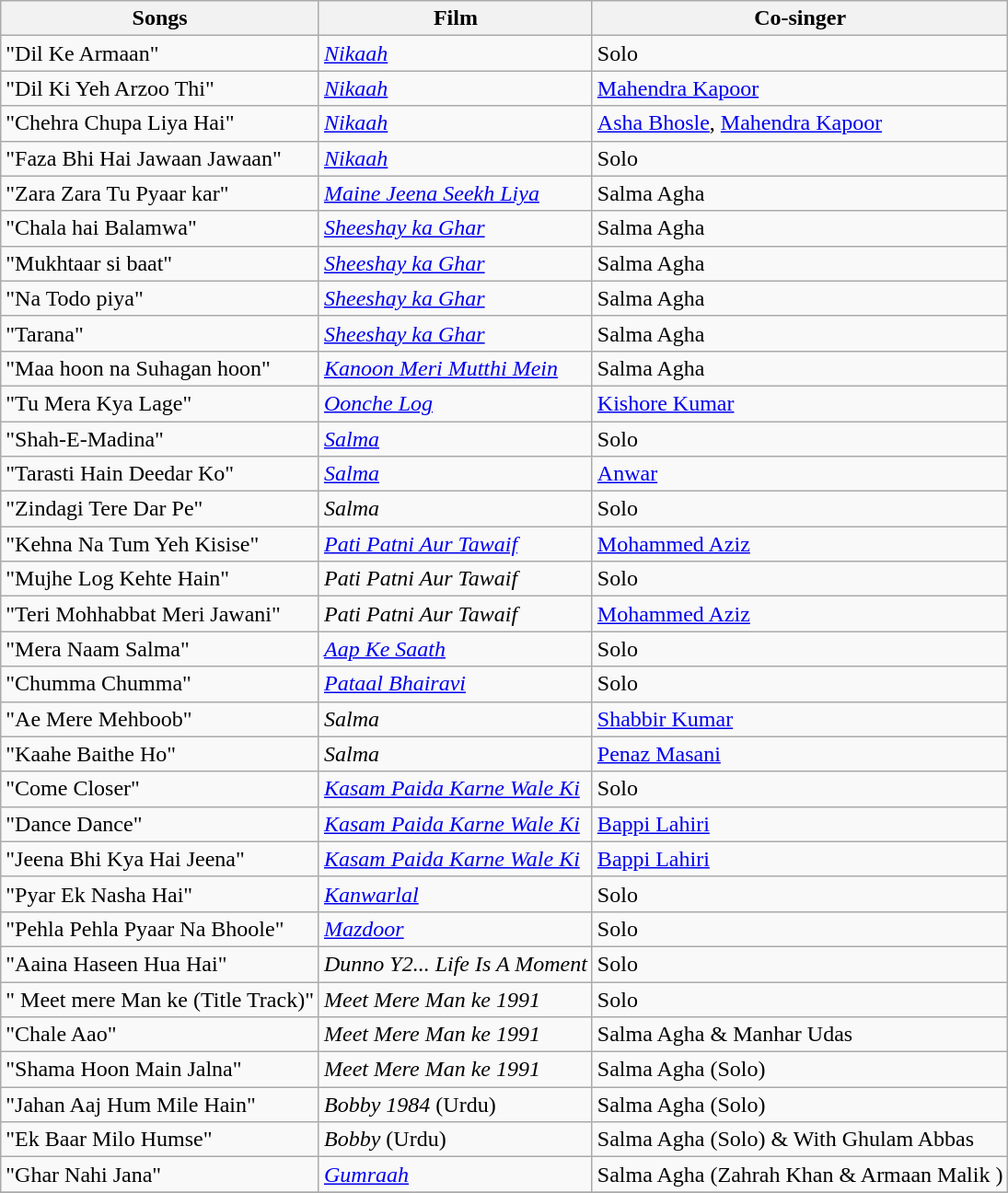<table class="wikitable sortable">
<tr>
<th>Songs</th>
<th>Film</th>
<th>Co-singer</th>
</tr>
<tr>
<td>"Dil Ke Armaan"</td>
<td><em><a href='#'>Nikaah</a></em></td>
<td>Solo</td>
</tr>
<tr>
<td>"Dil Ki Yeh Arzoo Thi"</td>
<td><em><a href='#'>Nikaah</a></em></td>
<td><a href='#'>Mahendra Kapoor</a></td>
</tr>
<tr>
<td>"Chehra Chupa Liya Hai"</td>
<td><em><a href='#'>Nikaah</a></em></td>
<td><a href='#'>Asha Bhosle</a>, <a href='#'>Mahendra Kapoor</a></td>
</tr>
<tr>
<td>"Faza Bhi Hai Jawaan Jawaan"</td>
<td><em><a href='#'>Nikaah</a></em></td>
<td>Solo</td>
</tr>
<tr>
<td>"Zara Zara Tu Pyaar kar"</td>
<td><em><a href='#'>Maine Jeena Seekh Liya</a></em></td>
<td>Salma Agha</td>
</tr>
<tr>
<td>"Chala hai Balamwa"</td>
<td><em><a href='#'>Sheeshay ka Ghar</a></em></td>
<td>Salma Agha</td>
</tr>
<tr>
<td>"Mukhtaar si baat"</td>
<td><em><a href='#'>Sheeshay ka Ghar</a></em></td>
<td>Salma Agha</td>
</tr>
<tr>
<td>"Na Todo piya"</td>
<td><em><a href='#'>Sheeshay ka Ghar</a></em></td>
<td>Salma Agha</td>
</tr>
<tr>
<td>"Tarana"</td>
<td><em><a href='#'>Sheeshay ka Ghar</a></em></td>
<td>Salma Agha</td>
</tr>
<tr>
<td>"Maa hoon na Suhagan hoon"</td>
<td><em><a href='#'>Kanoon Meri Mutthi Mein</a></em></td>
<td>Salma Agha</td>
</tr>
<tr>
<td>"Tu Mera Kya Lage"</td>
<td><em><a href='#'>Oonche Log</a></em></td>
<td><a href='#'>Kishore Kumar</a></td>
</tr>
<tr>
<td>"Shah-E-Madina"</td>
<td><em><a href='#'>Salma</a></em></td>
<td>Solo</td>
</tr>
<tr>
<td>"Tarasti Hain Deedar Ko"</td>
<td><em><a href='#'>Salma</a></em></td>
<td><a href='#'>Anwar</a></td>
</tr>
<tr>
<td>"Zindagi Tere Dar Pe"</td>
<td><em>Salma</em></td>
<td>Solo</td>
</tr>
<tr>
<td>"Kehna Na Tum Yeh Kisise"</td>
<td><em><a href='#'>Pati Patni Aur Tawaif</a></em></td>
<td><a href='#'>Mohammed Aziz</a></td>
</tr>
<tr>
<td>"Mujhe Log Kehte Hain"</td>
<td><em>Pati Patni Aur Tawaif</em></td>
<td>Solo</td>
</tr>
<tr>
<td>"Teri Mohhabbat Meri Jawani"</td>
<td><em>Pati Patni Aur Tawaif</em></td>
<td><a href='#'>Mohammed Aziz</a></td>
</tr>
<tr>
<td>"Mera Naam Salma"</td>
<td><em><a href='#'>Aap Ke Saath</a></em></td>
<td>Solo</td>
</tr>
<tr>
<td>"Chumma Chumma"</td>
<td><em><a href='#'>Pataal Bhairavi</a></em></td>
<td>Solo</td>
</tr>
<tr>
<td>"Ae Mere Mehboob"</td>
<td><em>Salma</em></td>
<td><a href='#'>Shabbir Kumar</a></td>
</tr>
<tr>
<td>"Kaahe Baithe Ho"</td>
<td><em>Salma</em></td>
<td><a href='#'>Penaz Masani</a></td>
</tr>
<tr>
<td>"Come Closer"</td>
<td><em><a href='#'>Kasam Paida Karne Wale Ki</a></em></td>
<td>Solo</td>
</tr>
<tr>
<td>"Dance Dance"</td>
<td><em><a href='#'>Kasam Paida Karne Wale Ki</a></em></td>
<td><a href='#'>Bappi Lahiri</a></td>
</tr>
<tr>
<td>"Jeena Bhi Kya Hai Jeena"</td>
<td><em><a href='#'>Kasam Paida Karne Wale Ki</a></em></td>
<td><a href='#'>Bappi Lahiri</a></td>
</tr>
<tr>
<td>"Pyar Ek Nasha Hai"</td>
<td><em><a href='#'>Kanwarlal</a></em></td>
<td>Solo</td>
</tr>
<tr>
<td>"Pehla Pehla Pyaar Na Bhoole"</td>
<td><em><a href='#'>Mazdoor</a></em></td>
<td>Solo</td>
</tr>
<tr>
<td>"Aaina Haseen Hua Hai"</td>
<td><em>Dunno Y2... Life Is A Moment</em></td>
<td>Solo</td>
</tr>
<tr>
<td>" Meet mere Man ke (Title Track)"</td>
<td><em>Meet Mere Man ke 1991</em></td>
<td>Solo</td>
</tr>
<tr>
<td>"Chale Aao"</td>
<td><em>Meet Mere Man ke 1991</em></td>
<td>Salma Agha & Manhar Udas</td>
</tr>
<tr>
<td>"Shama Hoon Main Jalna"</td>
<td><em>Meet Mere Man ke 1991</em></td>
<td>Salma Agha (Solo)</td>
</tr>
<tr>
<td>"Jahan Aaj Hum Mile Hain"</td>
<td><em>Bobby 1984</em> (Urdu)</td>
<td>Salma Agha (Solo)</td>
</tr>
<tr>
<td>"Ek Baar Milo Humse"</td>
<td><em>Bobby</em> (Urdu)</td>
<td>Salma Agha (Solo) & With Ghulam Abbas</td>
</tr>
<tr>
<td>"Ghar Nahi Jana"</td>
<td><em><a href='#'>Gumraah</a></em></td>
<td>Salma Agha (Zahrah Khan & Armaan Malik )</td>
</tr>
<tr>
</tr>
</table>
